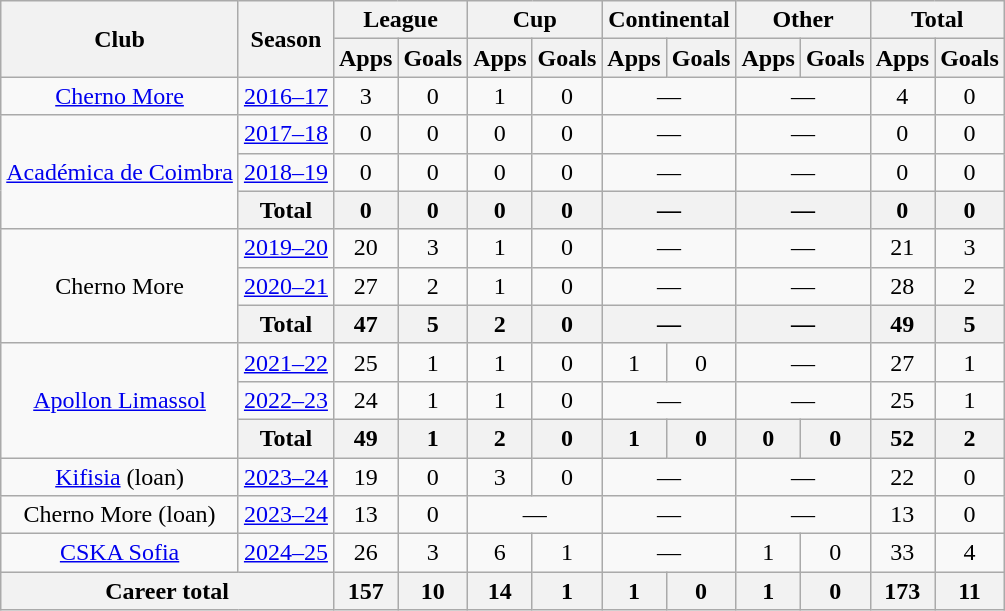<table class="wikitable" style="text-align:center">
<tr>
<th rowspan="2">Club</th>
<th rowspan="2">Season</th>
<th colspan="2">League</th>
<th colspan="2">Cup</th>
<th colspan="2">Continental</th>
<th colspan="2">Other</th>
<th colspan="2">Total</th>
</tr>
<tr>
<th>Apps</th>
<th>Goals</th>
<th>Apps</th>
<th>Goals</th>
<th>Apps</th>
<th>Goals</th>
<th>Apps</th>
<th>Goals</th>
<th>Apps</th>
<th>Goals</th>
</tr>
<tr>
<td><a href='#'>Cherno More</a></td>
<td><a href='#'>2016–17</a></td>
<td>3</td>
<td>0</td>
<td>1</td>
<td>0</td>
<td colspan="2">—</td>
<td colspan="2">—</td>
<td>4</td>
<td>0</td>
</tr>
<tr>
<td rowspan="3"><a href='#'>Académica de Coimbra</a></td>
<td><a href='#'>2017–18</a></td>
<td>0</td>
<td>0</td>
<td>0</td>
<td>0</td>
<td colspan="2">—</td>
<td colspan="2">—</td>
<td>0</td>
<td>0</td>
</tr>
<tr>
<td><a href='#'>2018–19</a></td>
<td>0</td>
<td>0</td>
<td>0</td>
<td>0</td>
<td colspan="2">—</td>
<td colspan="2">—</td>
<td>0</td>
<td>0</td>
</tr>
<tr>
<th>Total</th>
<th>0</th>
<th>0</th>
<th>0</th>
<th>0</th>
<th colspan="2">—</th>
<th colspan="2">—</th>
<th>0</th>
<th>0</th>
</tr>
<tr>
<td rowspan="3">Cherno More</td>
<td><a href='#'>2019–20</a></td>
<td>20</td>
<td>3</td>
<td>1</td>
<td>0</td>
<td colspan="2">—</td>
<td colspan="2">—</td>
<td>21</td>
<td>3</td>
</tr>
<tr>
<td><a href='#'>2020–21</a></td>
<td>27</td>
<td>2</td>
<td>1</td>
<td>0</td>
<td colspan="2">—</td>
<td colspan="2">—</td>
<td>28</td>
<td>2</td>
</tr>
<tr>
<th>Total</th>
<th>47</th>
<th>5</th>
<th>2</th>
<th>0</th>
<th colspan="2">—</th>
<th colspan="2">—</th>
<th>49</th>
<th>5</th>
</tr>
<tr>
<td rowspan="3"><a href='#'>Apollon Limassol</a></td>
<td><a href='#'>2021–22</a></td>
<td>25</td>
<td>1</td>
<td>1</td>
<td>0</td>
<td>1</td>
<td>0</td>
<td colspan="2">—</td>
<td>27</td>
<td>1</td>
</tr>
<tr>
<td><a href='#'>2022–23</a></td>
<td>24</td>
<td>1</td>
<td>1</td>
<td>0</td>
<td colspan="2">—</td>
<td colspan="2">—</td>
<td>25</td>
<td>1</td>
</tr>
<tr>
<th>Total</th>
<th>49</th>
<th>1</th>
<th>2</th>
<th>0</th>
<th>1</th>
<th>0</th>
<th>0</th>
<th>0</th>
<th>52</th>
<th>2</th>
</tr>
<tr>
<td><a href='#'>Kifisia</a> (loan)</td>
<td><a href='#'>2023–24</a></td>
<td>19</td>
<td>0</td>
<td>3</td>
<td>0</td>
<td colspan="2">—</td>
<td colspan="2">—</td>
<td>22</td>
<td>0</td>
</tr>
<tr>
<td>Cherno More (loan)</td>
<td><a href='#'>2023–24</a></td>
<td>13</td>
<td>0</td>
<td colspan="2">—</td>
<td colspan="2">—</td>
<td colspan="2">—</td>
<td>13</td>
<td>0</td>
</tr>
<tr>
<td><a href='#'>CSKA Sofia</a></td>
<td><a href='#'>2024–25</a></td>
<td>26</td>
<td>3</td>
<td>6</td>
<td>1</td>
<td colspan="2">—</td>
<td>1</td>
<td>0</td>
<td>33</td>
<td>4</td>
</tr>
<tr>
<th colspan="2">Career total</th>
<th>157</th>
<th>10</th>
<th>14</th>
<th>1</th>
<th>1</th>
<th>0</th>
<th>1</th>
<th>0</th>
<th>173</th>
<th>11</th>
</tr>
</table>
